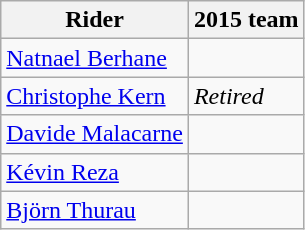<table class="wikitable">
<tr>
<th>Rider</th>
<th>2015 team</th>
</tr>
<tr>
<td><a href='#'>Natnael Berhane</a></td>
<td></td>
</tr>
<tr>
<td><a href='#'>Christophe Kern</a></td>
<td><em>Retired</em></td>
</tr>
<tr>
<td><a href='#'>Davide Malacarne</a></td>
<td></td>
</tr>
<tr>
<td><a href='#'>Kévin Reza</a></td>
<td></td>
</tr>
<tr>
<td><a href='#'>Björn Thurau</a></td>
<td></td>
</tr>
</table>
